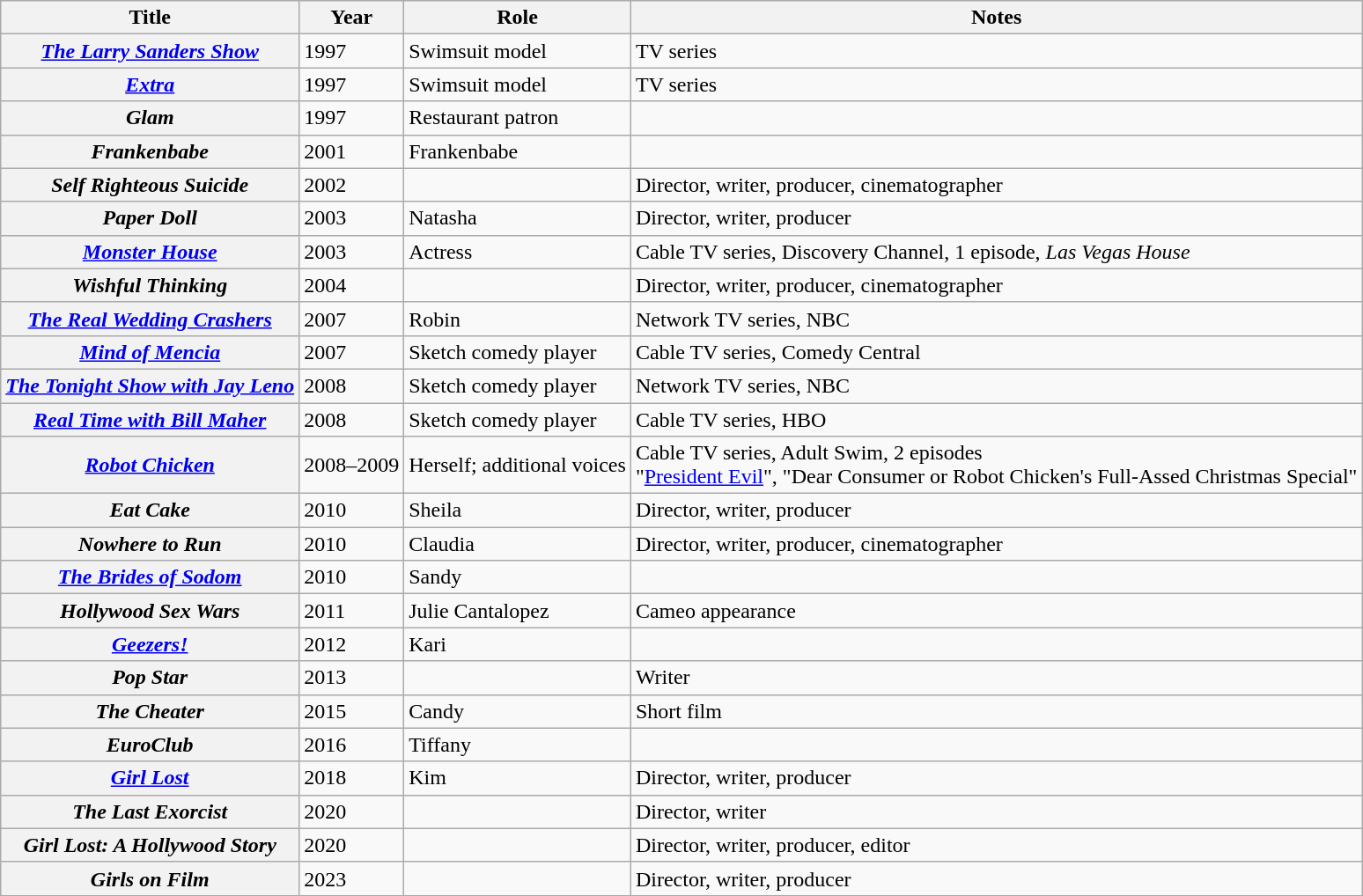<table class="wikitable plainrowheaders sortable">
<tr>
<th scope="col">Title</th>
<th scope="col">Year</th>
<th scope="col">Role</th>
<th scope="col" class="unsortable">Notes</th>
</tr>
<tr>
<th scope="row"><em><a href='#'>The Larry Sanders Show</a></em></th>
<td>1997</td>
<td>Swimsuit model</td>
<td>TV series</td>
</tr>
<tr>
<th scope="row"><em><a href='#'>Extra</a></em></th>
<td>1997</td>
<td>Swimsuit model</td>
<td>TV series</td>
</tr>
<tr>
<th scope="row"><em>Glam</em></th>
<td>1997</td>
<td>Restaurant patron</td>
<td></td>
</tr>
<tr>
<th scope="row"><em>Frankenbabe</em></th>
<td>2001</td>
<td>Frankenbabe</td>
<td></td>
</tr>
<tr>
<th scope="row"><em>Self Righteous Suicide</em></th>
<td>2002</td>
<td></td>
<td>Director, writer, producer, cinematographer</td>
</tr>
<tr>
<th scope="row"><em>Paper Doll</em></th>
<td>2003</td>
<td>Natasha</td>
<td>Director, writer, producer</td>
</tr>
<tr>
<th scope="row"><em><a href='#'>Monster House</a></em></th>
<td>2003</td>
<td>Actress</td>
<td>Cable TV series, Discovery Channel, 1 episode, <em>Las Vegas House</em></td>
</tr>
<tr>
<th scope="row"><em>Wishful Thinking</em></th>
<td>2004</td>
<td></td>
<td>Director, writer, producer, cinematographer</td>
</tr>
<tr>
<th scope="row"><em><a href='#'>The Real Wedding Crashers</a></em></th>
<td>2007</td>
<td>Robin</td>
<td>Network TV series, NBC</td>
</tr>
<tr>
<th scope="row"><em><a href='#'>Mind of Mencia</a></em></th>
<td>2007</td>
<td>Sketch comedy player</td>
<td>Cable TV series, Comedy Central</td>
</tr>
<tr>
<th scope="row"><em><a href='#'>The Tonight Show with Jay Leno</a></em></th>
<td>2008</td>
<td>Sketch comedy player</td>
<td>Network TV series, NBC</td>
</tr>
<tr>
<th scope="row"><em><a href='#'>Real Time with Bill Maher</a></em></th>
<td>2008</td>
<td>Sketch comedy player</td>
<td>Cable TV series, HBO</td>
</tr>
<tr>
<th scope="row"><em><a href='#'>Robot Chicken</a></em></th>
<td>2008–2009</td>
<td>Herself; additional voices</td>
<td>Cable TV series, Adult Swim, 2 episodes<br>"<a href='#'>President Evil</a>", "Dear Consumer or Robot Chicken's Full-Assed Christmas Special"</td>
</tr>
<tr>
<th scope="row"><em>Eat Cake</em></th>
<td>2010</td>
<td>Sheila</td>
<td>Director, writer, producer</td>
</tr>
<tr>
<th scope="row"><em>Nowhere to Run</em></th>
<td>2010</td>
<td>Claudia</td>
<td>Director, writer, producer, cinematographer</td>
</tr>
<tr>
<th scope="row"><em><a href='#'>The Brides of Sodom</a></em></th>
<td>2010</td>
<td>Sandy</td>
<td></td>
</tr>
<tr>
<th scope="row"><em>Hollywood Sex Wars</em></th>
<td>2011</td>
<td>Julie Cantalopez</td>
<td>Cameo appearance</td>
</tr>
<tr>
<th scope="row"><em><a href='#'>Geezers!</a></em></th>
<td>2012</td>
<td>Kari</td>
<td></td>
</tr>
<tr>
<th scope="row"><em>Pop Star</em></th>
<td>2013</td>
<td></td>
<td>Writer</td>
</tr>
<tr>
<th scope="row"><em>The Cheater</em></th>
<td>2015</td>
<td>Candy</td>
<td>Short film</td>
</tr>
<tr>
<th scope="row"><em>EuroClub</em></th>
<td>2016</td>
<td>Tiffany</td>
<td></td>
</tr>
<tr>
<th scope="row"><em><a href='#'>Girl Lost</a></em></th>
<td>2018</td>
<td>Kim</td>
<td>Director, writer, producer</td>
</tr>
<tr>
<th scope="row"><em>The Last Exorcist</em></th>
<td>2020</td>
<td></td>
<td>Director, writer</td>
</tr>
<tr>
<th scope="row"><em>Girl Lost: A Hollywood Story</em></th>
<td>2020</td>
<td></td>
<td>Director, writer, producer, editor</td>
</tr>
<tr>
<th scope="row"><em>Girls on Film</em></th>
<td>2023</td>
<td></td>
<td>Director, writer, producer</td>
</tr>
</table>
